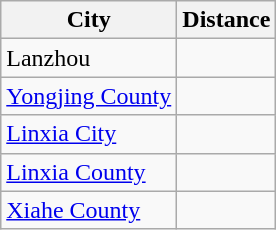<table class="wikitable">
<tr>
<th>City</th>
<th>Distance</th>
</tr>
<tr>
<td>Lanzhou</td>
<td></td>
</tr>
<tr>
<td><a href='#'>Yongjing County</a></td>
<td></td>
</tr>
<tr>
<td><a href='#'>Linxia City</a></td>
<td></td>
</tr>
<tr>
<td><a href='#'>Linxia County</a></td>
<td></td>
</tr>
<tr>
<td><a href='#'>Xiahe County</a></td>
<td></td>
</tr>
</table>
